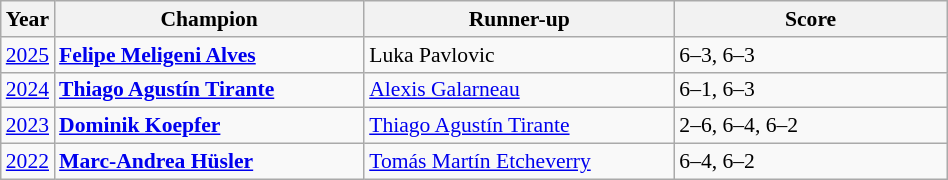<table class="wikitable" style="font-size:90%">
<tr>
<th>Year</th>
<th style="width:200px;">Champion</th>
<th style="width:200px;">Runner-up</th>
<th style="width:175px;">Score</th>
</tr>
<tr>
<td><a href='#'>2025</a></td>
<td> <strong><a href='#'>Felipe Meligeni Alves</a></strong></td>
<td> Luka Pavlovic</td>
<td>6–3, 6–3</td>
</tr>
<tr>
<td><a href='#'>2024</a></td>
<td> <strong><a href='#'>Thiago Agustín Tirante</a></strong></td>
<td> <a href='#'>Alexis Galarneau</a></td>
<td>6–1, 6–3</td>
</tr>
<tr>
<td><a href='#'>2023</a></td>
<td> <strong><a href='#'>Dominik Koepfer</a></strong></td>
<td> <a href='#'>Thiago Agustín Tirante</a></td>
<td>2–6, 6–4, 6–2</td>
</tr>
<tr>
<td><a href='#'>2022</a></td>
<td> <strong><a href='#'>Marc-Andrea Hüsler</a></strong></td>
<td> <a href='#'>Tomás Martín Etcheverry</a></td>
<td>6–4, 6–2</td>
</tr>
</table>
